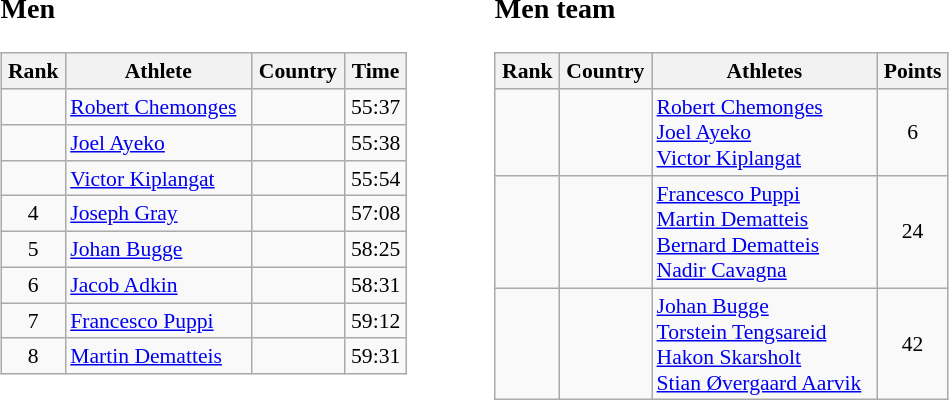<table>
<tr>
<td valign="top"><br><h3>Men</h3><table class="wikitable" width=100% style="font-size:90%; text-align:center;">
<tr>
<th>Rank</th>
<th>Athlete</th>
<th>Country</th>
<th>Time</th>
</tr>
<tr align="center">
<td></td>
<td align="left"><a href='#'>Robert Chemonges</a></td>
<td align="left"></td>
<td>55:37</td>
</tr>
<tr align="center">
<td></td>
<td align="left"><a href='#'>Joel Ayeko</a></td>
<td align="left"></td>
<td>55:38</td>
</tr>
<tr align="center">
<td></td>
<td align="left"><a href='#'>Victor Kiplangat</a></td>
<td align="left"></td>
<td>55:54</td>
</tr>
<tr align="center">
<td>4</td>
<td align="left"><a href='#'>Joseph Gray</a></td>
<td align="left"></td>
<td>57:08</td>
</tr>
<tr align="center">
<td>5</td>
<td align="left"><a href='#'>Johan Bugge</a></td>
<td align="left"></td>
<td>58:25</td>
</tr>
<tr align="center">
<td>6</td>
<td align="left"><a href='#'>Jacob Adkin</a></td>
<td align="left"></td>
<td>58:31</td>
</tr>
<tr align="center">
<td>7</td>
<td align="left"><a href='#'>Francesco Puppi</a></td>
<td align="left"></td>
<td>59:12</td>
</tr>
<tr align="center">
<td>8</td>
<td align="left"><a href='#'>Martin Dematteis</a></td>
<td align="left"></td>
<td>59:31</td>
</tr>
</table>
</td>
<td width="50"> </td>
<td valign="top"><br><h3>Men team</h3><table class="wikitable" width=100% style="font-size:90%; text-align:left;">
<tr>
<th>Rank</th>
<th>Country</th>
<th>Athletes</th>
<th>Points</th>
</tr>
<tr>
<td align=center></td>
<td></td>
<td><a href='#'>Robert Chemonges</a><br><a href='#'>Joel Ayeko</a><br><a href='#'>Victor Kiplangat</a></td>
<td align=center>6</td>
</tr>
<tr>
<td align=center></td>
<td></td>
<td><a href='#'>Francesco Puppi</a><br><a href='#'>Martin Dematteis</a><br><a href='#'>Bernard Dematteis</a><br><a href='#'>Nadir Cavagna</a></td>
<td align=center>24</td>
</tr>
<tr>
<td align=center></td>
<td></td>
<td><a href='#'>Johan Bugge</a><br><a href='#'>Torstein Tengsareid</a><br><a href='#'>Hakon Skarsholt</a><br><a href='#'>Stian Øvergaard Aarvik</a></td>
<td align=center>42</td>
</tr>
</table>
</td>
</tr>
</table>
